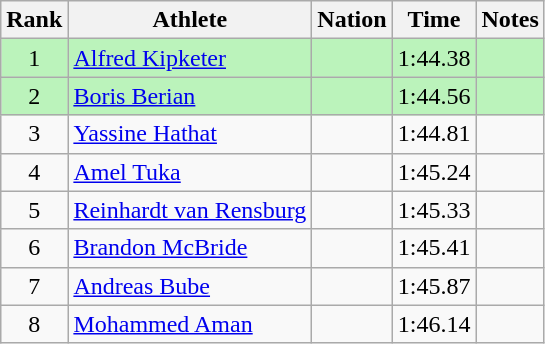<table class="wikitable sortable" style="text-align:center">
<tr>
<th>Rank</th>
<th>Athlete</th>
<th>Nation</th>
<th>Time</th>
<th>Notes</th>
</tr>
<tr bgcolor=bbf3bb>
<td>1</td>
<td align=left><a href='#'>Alfred Kipketer</a></td>
<td align=left></td>
<td>1:44.38</td>
<td></td>
</tr>
<tr bgcolor=bbf3bb>
<td>2</td>
<td align=left><a href='#'>Boris Berian</a></td>
<td align=left></td>
<td>1:44.56</td>
<td></td>
</tr>
<tr>
<td>3</td>
<td align=left><a href='#'>Yassine Hathat</a></td>
<td align=left></td>
<td>1:44.81</td>
<td></td>
</tr>
<tr>
<td>4</td>
<td align=left><a href='#'>Amel Tuka</a></td>
<td align=left></td>
<td>1:45.24</td>
<td></td>
</tr>
<tr>
<td>5</td>
<td align=left><a href='#'>Reinhardt van Rensburg</a></td>
<td align=left></td>
<td>1:45.33</td>
<td></td>
</tr>
<tr>
<td>6</td>
<td align=left><a href='#'>Brandon McBride</a></td>
<td align=left></td>
<td>1:45.41</td>
<td></td>
</tr>
<tr>
<td>7</td>
<td align=left><a href='#'>Andreas Bube</a></td>
<td align=left></td>
<td>1:45.87</td>
<td></td>
</tr>
<tr>
<td>8</td>
<td align=left><a href='#'>Mohammed Aman</a></td>
<td align=left></td>
<td>1:46.14</td>
<td></td>
</tr>
</table>
